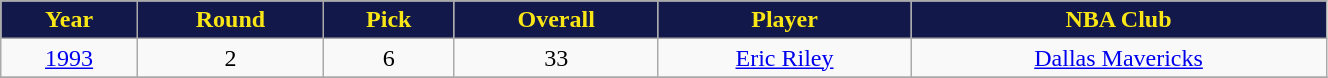<table class="wikitable" width="70%">
<tr align="center"  style="background:#121849;color:#F8E616;">
<td><strong>Year</strong></td>
<td><strong>Round</strong></td>
<td><strong>Pick</strong></td>
<td><strong>Overall</strong></td>
<td><strong>Player</strong></td>
<td><strong>NBA Club</strong></td>
</tr>
<tr align="center" bgcolor="">
<td><a href='#'>1993</a></td>
<td>2</td>
<td>6</td>
<td>33</td>
<td><a href='#'>Eric Riley</a></td>
<td><a href='#'>Dallas Mavericks</a></td>
</tr>
<tr align="center" bgcolor="">
</tr>
</table>
